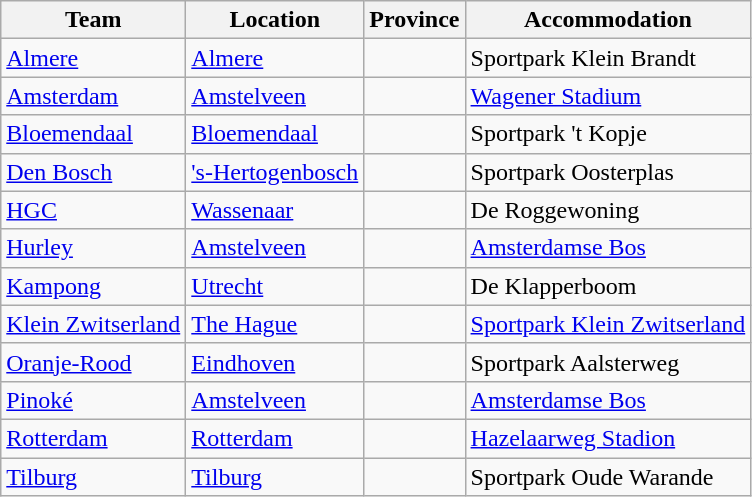<table class="wikitable sortable">
<tr>
<th>Team</th>
<th>Location</th>
<th>Province</th>
<th>Accommodation</th>
</tr>
<tr>
<td><a href='#'>Almere</a></td>
<td><a href='#'>Almere</a></td>
<td></td>
<td>Sportpark Klein Brandt</td>
</tr>
<tr>
<td><a href='#'>Amsterdam</a></td>
<td><a href='#'>Amstelveen</a></td>
<td></td>
<td><a href='#'>Wagener Stadium</a></td>
</tr>
<tr>
<td><a href='#'>Bloemendaal</a></td>
<td><a href='#'>Bloemendaal</a></td>
<td></td>
<td>Sportpark 't Kopje</td>
</tr>
<tr>
<td><a href='#'>Den Bosch</a></td>
<td><a href='#'>'s-Hertogenbosch</a></td>
<td></td>
<td>Sportpark Oosterplas</td>
</tr>
<tr>
<td><a href='#'>HGC</a></td>
<td><a href='#'>Wassenaar</a></td>
<td></td>
<td>De Roggewoning</td>
</tr>
<tr>
<td><a href='#'>Hurley</a></td>
<td><a href='#'>Amstelveen</a></td>
<td></td>
<td><a href='#'>Amsterdamse Bos</a></td>
</tr>
<tr>
<td><a href='#'>Kampong</a></td>
<td><a href='#'>Utrecht</a></td>
<td></td>
<td>De Klapperboom</td>
</tr>
<tr>
<td><a href='#'>Klein Zwitserland</a></td>
<td><a href='#'>The Hague</a></td>
<td></td>
<td><a href='#'>Sportpark Klein Zwitserland</a></td>
</tr>
<tr>
<td><a href='#'>Oranje-Rood</a></td>
<td><a href='#'>Eindhoven</a></td>
<td></td>
<td>Sportpark Aalsterweg</td>
</tr>
<tr>
<td><a href='#'>Pinoké</a></td>
<td><a href='#'>Amstelveen</a></td>
<td></td>
<td><a href='#'>Amsterdamse Bos</a></td>
</tr>
<tr>
<td><a href='#'>Rotterdam</a></td>
<td><a href='#'>Rotterdam</a></td>
<td></td>
<td><a href='#'>Hazelaarweg Stadion</a></td>
</tr>
<tr>
<td><a href='#'>Tilburg</a></td>
<td><a href='#'>Tilburg</a></td>
<td></td>
<td>Sportpark Oude Warande</td>
</tr>
</table>
